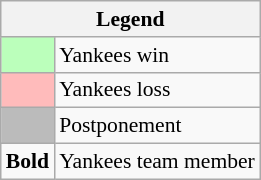<table class="wikitable" style="font-size:90%">
<tr>
<th colspan=2>Legend</th>
</tr>
<tr>
<td style="background:#bfb;"> </td>
<td>Yankees win</td>
</tr>
<tr>
<td style="background:#fbb;"> </td>
<td>Yankees loss</td>
</tr>
<tr>
<td style="background:#bbb;"> </td>
<td>Postponement</td>
</tr>
<tr>
<td><strong>Bold</strong></td>
<td>Yankees team member</td>
</tr>
</table>
